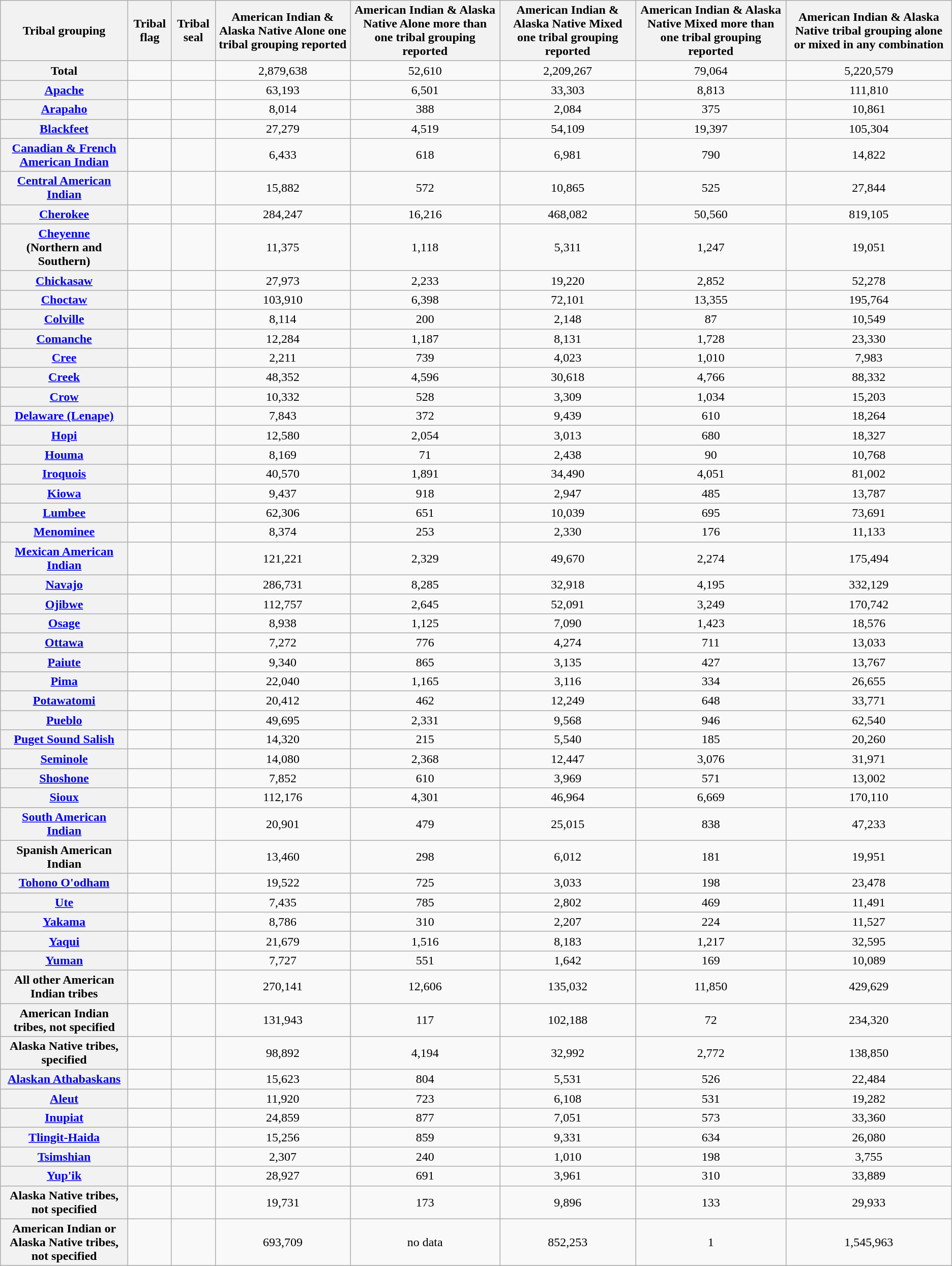<table class="sortable wikitable" style="text-align:center;">
<tr>
<th scope="col">Tribal grouping</th>
<th scope="col">Tribal flag</th>
<th scope="col">Tribal seal</th>
<th scope="col">American Indian & Alaska Native Alone one tribal grouping reported</th>
<th scope="col">American Indian & Alaska Native Alone more than one tribal grouping reported</th>
<th scope="col">American Indian & Alaska Native Mixed one tribal grouping reported</th>
<th scope="col">American Indian & Alaska Native Mixed more than one tribal grouping reported</th>
<th scope="col">American Indian & Alaska Native tribal grouping alone or mixed in any combination</th>
</tr>
<tr>
<th scope="row">Total</th>
<td></td>
<td></td>
<td>2,879,638</td>
<td>52,610</td>
<td>2,209,267</td>
<td>79,064</td>
<td>5,220,579</td>
</tr>
<tr>
<th scope="row"><a href='#'>Apache</a></th>
<td></td>
<td></td>
<td>63,193</td>
<td>6,501</td>
<td>33,303</td>
<td>8,813</td>
<td>111,810</td>
</tr>
<tr>
<th scope="row"><a href='#'>Arapaho</a></th>
<td></td>
<td></td>
<td>8,014</td>
<td>388</td>
<td>2,084</td>
<td>375</td>
<td>10,861</td>
</tr>
<tr>
<th scope="row"><a href='#'>Blackfeet</a></th>
<td></td>
<td></td>
<td>27,279</td>
<td>4,519</td>
<td>54,109</td>
<td>19,397</td>
<td>105,304</td>
</tr>
<tr>
<th scope="row"><a href='#'>Canadian & French American Indian</a></th>
<td> </td>
<td></td>
<td>6,433</td>
<td>618</td>
<td>6,981</td>
<td>790</td>
<td>14,822</td>
</tr>
<tr>
<th scope="row"><a href='#'>Central American Indian</a></th>
<td></td>
<td></td>
<td>15,882</td>
<td>572</td>
<td>10,865</td>
<td>525</td>
<td>27,844</td>
</tr>
<tr>
<th scope="row"><a href='#'>Cherokee</a></th>
<td></td>
<td></td>
<td>284,247</td>
<td>16,216</td>
<td>468,082</td>
<td>50,560</td>
<td>819,105</td>
</tr>
<tr>
<th scope="row"><a href='#'>Cheyenne</a> <br> (Northern and Southern)</th>
<td></td>
<td></td>
<td>11,375</td>
<td>1,118</td>
<td>5,311</td>
<td>1,247</td>
<td>19,051</td>
</tr>
<tr>
<th scope="row"><a href='#'>Chickasaw</a></th>
<td></td>
<td></td>
<td>27,973</td>
<td>2,233</td>
<td>19,220</td>
<td>2,852</td>
<td>52,278</td>
</tr>
<tr>
<th scope="row"><a href='#'>Choctaw</a></th>
<td></td>
<td></td>
<td>103,910</td>
<td>6,398</td>
<td>72,101</td>
<td>13,355</td>
<td>195,764</td>
</tr>
<tr>
<th scope="row"><a href='#'>Colville</a></th>
<td></td>
<td></td>
<td>8,114</td>
<td>200</td>
<td>2,148</td>
<td>87</td>
<td>10,549</td>
</tr>
<tr>
<th scope="row"><a href='#'>Comanche</a></th>
<td></td>
<td></td>
<td>12,284</td>
<td>1,187</td>
<td>8,131</td>
<td>1,728</td>
<td>23,330</td>
</tr>
<tr>
<th scope="row"><a href='#'>Cree</a></th>
<td></td>
<td></td>
<td>2,211</td>
<td>739</td>
<td>4,023</td>
<td>1,010</td>
<td>7,983</td>
</tr>
<tr>
<th scope="row"><a href='#'>Creek</a></th>
<td></td>
<td></td>
<td>48,352</td>
<td>4,596</td>
<td>30,618</td>
<td>4,766</td>
<td>88,332</td>
</tr>
<tr>
<th scope="row"><a href='#'>Crow</a></th>
<td></td>
<td></td>
<td>10,332</td>
<td>528</td>
<td>3,309</td>
<td>1,034</td>
<td>15,203</td>
</tr>
<tr>
<th scope="row"><a href='#'>Delaware (Lenape)</a></th>
<td></td>
<td></td>
<td>7,843</td>
<td>372</td>
<td>9,439</td>
<td>610</td>
<td>18,264</td>
</tr>
<tr>
<th scope="row"><a href='#'>Hopi</a></th>
<td></td>
<td></td>
<td>12,580</td>
<td>2,054</td>
<td>3,013</td>
<td>680</td>
<td>18,327</td>
</tr>
<tr>
<th scope="row"><a href='#'>Houma</a></th>
<td></td>
<td></td>
<td>8,169</td>
<td>71</td>
<td>2,438</td>
<td>90</td>
<td>10,768</td>
</tr>
<tr>
<th scope="row"><a href='#'>Iroquois</a></th>
<td></td>
<td></td>
<td>40,570</td>
<td>1,891</td>
<td>34,490</td>
<td>4,051</td>
<td>81,002</td>
</tr>
<tr>
<th scope="row"><a href='#'>Kiowa</a></th>
<td></td>
<td></td>
<td>9,437</td>
<td>918</td>
<td>2,947</td>
<td>485</td>
<td>13,787</td>
</tr>
<tr>
<th scope="row"><a href='#'>Lumbee</a></th>
<td></td>
<td></td>
<td>62,306</td>
<td>651</td>
<td>10,039</td>
<td>695</td>
<td>73,691</td>
</tr>
<tr>
<th scope="row"><a href='#'>Menominee</a></th>
<td></td>
<td></td>
<td>8,374</td>
<td>253</td>
<td>2,330</td>
<td>176</td>
<td>11,133</td>
</tr>
<tr>
<th scope="row"><a href='#'>Mexican American Indian</a></th>
<td></td>
<td></td>
<td>121,221</td>
<td>2,329</td>
<td>49,670</td>
<td>2,274</td>
<td>175,494</td>
</tr>
<tr>
<th scope="row"><a href='#'>Navajo</a></th>
<td></td>
<td></td>
<td>286,731</td>
<td>8,285</td>
<td>32,918</td>
<td>4,195</td>
<td>332,129</td>
</tr>
<tr>
<th scope="row"><a href='#'>Ojibwe</a></th>
<td></td>
<td></td>
<td>112,757</td>
<td>2,645</td>
<td>52,091</td>
<td>3,249</td>
<td>170,742</td>
</tr>
<tr>
<th scope="row"><a href='#'>Osage</a></th>
<td></td>
<td></td>
<td>8,938</td>
<td>1,125</td>
<td>7,090</td>
<td>1,423</td>
<td>18,576</td>
</tr>
<tr>
<th scope="row"><a href='#'>Ottawa</a></th>
<td></td>
<td></td>
<td>7,272</td>
<td>776</td>
<td>4,274</td>
<td>711</td>
<td>13,033</td>
</tr>
<tr>
<th scope="row"><a href='#'>Paiute</a></th>
<td></td>
<td></td>
<td>9,340</td>
<td>865</td>
<td>3,135</td>
<td>427</td>
<td>13,767</td>
</tr>
<tr>
<th scope="row"><a href='#'>Pima</a></th>
<td></td>
<td></td>
<td>22,040</td>
<td>1,165</td>
<td>3,116</td>
<td>334</td>
<td>26,655</td>
</tr>
<tr>
<th scope="row"><a href='#'>Potawatomi</a></th>
<td></td>
<td></td>
<td>20,412</td>
<td>462</td>
<td>12,249</td>
<td>648</td>
<td>33,771</td>
</tr>
<tr>
<th scope="row"><a href='#'>Pueblo</a></th>
<td></td>
<td></td>
<td>49,695</td>
<td>2,331</td>
<td>9,568</td>
<td>946</td>
<td>62,540</td>
</tr>
<tr>
<th scope="row"><a href='#'>Puget Sound Salish</a></th>
<td></td>
<td></td>
<td>14,320</td>
<td>215</td>
<td>5,540</td>
<td>185</td>
<td>20,260</td>
</tr>
<tr>
<th scope="row"><a href='#'>Seminole</a></th>
<td></td>
<td></td>
<td>14,080</td>
<td>2,368</td>
<td>12,447</td>
<td>3,076</td>
<td>31,971</td>
</tr>
<tr>
<th scope="row"><a href='#'>Shoshone</a></th>
<td></td>
<td></td>
<td>7,852</td>
<td>610</td>
<td>3,969</td>
<td>571</td>
<td>13,002</td>
</tr>
<tr>
<th scope="row"><a href='#'>Sioux</a></th>
<td></td>
<td></td>
<td>112,176</td>
<td>4,301</td>
<td>46,964</td>
<td>6,669</td>
<td>170,110</td>
</tr>
<tr>
<th scope="row"><a href='#'>South American Indian</a></th>
<td></td>
<td></td>
<td>20,901</td>
<td>479</td>
<td>25,015</td>
<td>838</td>
<td>47,233</td>
</tr>
<tr>
<th scope="row">Spanish American Indian</th>
<td></td>
<td></td>
<td>13,460</td>
<td>298</td>
<td>6,012</td>
<td>181</td>
<td>19,951</td>
</tr>
<tr>
<th scope="row"><a href='#'>Tohono O'odham</a></th>
<td></td>
<td></td>
<td>19,522</td>
<td>725</td>
<td>3,033</td>
<td>198</td>
<td>23,478</td>
</tr>
<tr>
<th scope="row"><a href='#'>Ute</a></th>
<td></td>
<td></td>
<td>7,435</td>
<td>785</td>
<td>2,802</td>
<td>469</td>
<td>11,491</td>
</tr>
<tr>
<th scope="row"><a href='#'>Yakama</a></th>
<td></td>
<td></td>
<td>8,786</td>
<td>310</td>
<td>2,207</td>
<td>224</td>
<td>11,527</td>
</tr>
<tr>
<th scope="row"><a href='#'>Yaqui</a></th>
<td></td>
<td></td>
<td>21,679</td>
<td>1,516</td>
<td>8,183</td>
<td>1,217</td>
<td>32,595</td>
</tr>
<tr>
<th scope="row"><a href='#'>Yuman</a></th>
<td></td>
<td></td>
<td>7,727</td>
<td>551</td>
<td>1,642</td>
<td>169</td>
<td>10,089</td>
</tr>
<tr>
<th scope="row">All other American Indian tribes</th>
<td></td>
<td></td>
<td>270,141</td>
<td>12,606</td>
<td>135,032</td>
<td>11,850</td>
<td>429,629</td>
</tr>
<tr>
<th scope="row">American Indian tribes, not specified</th>
<td></td>
<td></td>
<td>131,943</td>
<td>117</td>
<td>102,188</td>
<td>72</td>
<td>234,320</td>
</tr>
<tr>
<th scope="row">Alaska Native tribes, specified</th>
<td></td>
<td></td>
<td>98,892</td>
<td>4,194</td>
<td>32,992</td>
<td>2,772</td>
<td>138,850</td>
</tr>
<tr>
<th scope="row"><a href='#'>Alaskan Athabaskans</a></th>
<td></td>
<td></td>
<td>15,623</td>
<td>804</td>
<td>5,531</td>
<td>526</td>
<td>22,484</td>
</tr>
<tr>
<th scope="row"><a href='#'>Aleut</a></th>
<td></td>
<td></td>
<td>11,920</td>
<td>723</td>
<td>6,108</td>
<td>531</td>
<td>19,282</td>
</tr>
<tr>
<th scope="row"><a href='#'>Inupiat</a></th>
<td></td>
<td></td>
<td>24,859</td>
<td>877</td>
<td>7,051</td>
<td>573</td>
<td>33,360</td>
</tr>
<tr>
<th scope="row"><a href='#'>Tlingit-Haida</a></th>
<td></td>
<td></td>
<td>15,256</td>
<td>859</td>
<td>9,331</td>
<td>634</td>
<td>26,080</td>
</tr>
<tr>
<th scope="row"><a href='#'>Tsimshian</a></th>
<td></td>
<td></td>
<td>2,307</td>
<td>240</td>
<td>1,010</td>
<td>198</td>
<td>3,755</td>
</tr>
<tr>
<th scope="row"><a href='#'>Yup'ik</a></th>
<td></td>
<td></td>
<td>28,927</td>
<td>691</td>
<td>3,961</td>
<td>310</td>
<td>33,889</td>
</tr>
<tr>
<th scope="row">Alaska Native tribes, not specified</th>
<td></td>
<td></td>
<td>19,731</td>
<td>173</td>
<td>9,896</td>
<td>133</td>
<td>29,933</td>
</tr>
<tr>
<th scope="row">American Indian or Alaska Native tribes, not specified</th>
<td></td>
<td></td>
<td>693,709</td>
<td>no data</td>
<td>852,253</td>
<td>1</td>
<td>1,545,963</td>
</tr>
</table>
